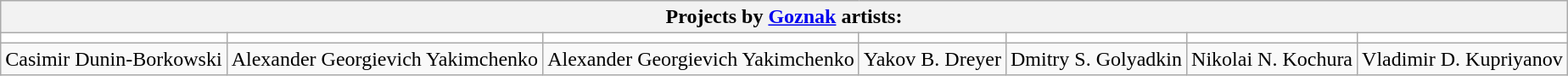<table class="wikitable" style="margin:0.3em auto">
<tr>
<th class="hintergrundfarbe8" colspan="7">Projects by <a href='#'>Goznak</a> artists:</th>
</tr>
<tr align="center" bgcolor="#FFFFFF">
<td></td>
<td></td>
<td></td>
<td></td>
<td></td>
<td></td>
<td></td>
</tr>
<tr class="hintergrundfarbe8" align="center">
<td>Casimir Dunin-Borkowski</td>
<td>Alexander Georgievich Yakimchenko</td>
<td>Alexander Georgievich Yakimchenko</td>
<td>Yakov B. Dreyer</td>
<td>Dmitry S. Golyadkin</td>
<td>Nikolai N. Kochura</td>
<td>Vladimir D. Kupriyanov</td>
</tr>
</table>
